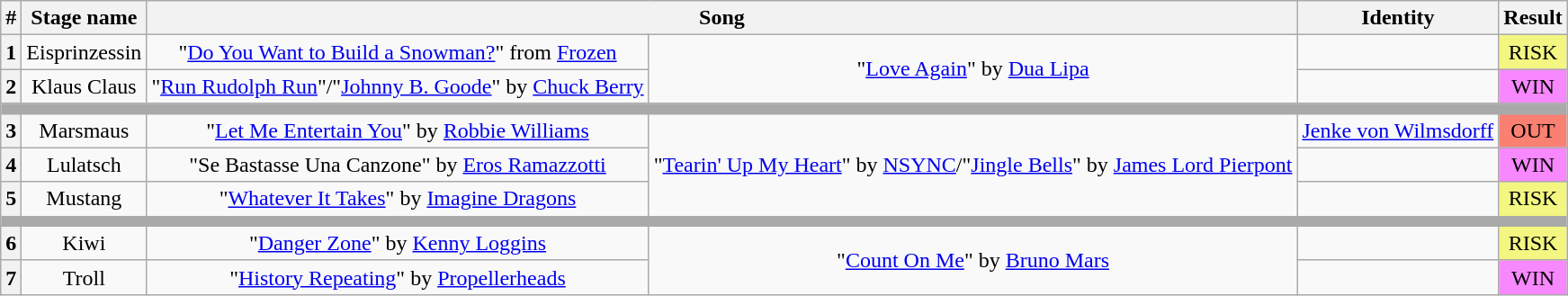<table class="wikitable plainrowheaders" style="text-align: center;">
<tr>
<th>#</th>
<th>Stage name</th>
<th colspan="2">Song</th>
<th>Identity</th>
<th>Result</th>
</tr>
<tr>
<th>1</th>
<td>Eisprinzessin</td>
<td>"<a href='#'>Do You Want to Build a Snowman?</a>" from <a href='#'>Frozen</a></td>
<td rowspan=2>"<a href='#'>Love Again</a>" by <a href='#'>Dua Lipa</a></td>
<td></td>
<td bgcolor="F3F781">RISK</td>
</tr>
<tr>
<th>2</th>
<td>Klaus Claus</td>
<td>"<a href='#'>Run Rudolph Run</a>"/"<a href='#'>Johnny B. Goode</a>" by <a href='#'>Chuck Berry</a></td>
<td></td>
<td bgcolor="#F888FD">WIN</td>
</tr>
<tr>
<td colspan="6" style="background:darkgray"></td>
</tr>
<tr>
<th>3</th>
<td>Marsmaus</td>
<td>"<a href='#'>Let Me Entertain You</a>" by <a href='#'>Robbie Williams</a></td>
<td rowspan=3>"<a href='#'>Tearin' Up My Heart</a>" by <a href='#'>NSYNC</a>/"<a href='#'>Jingle Bells</a>" by <a href='#'>James Lord Pierpont</a></td>
<td><a href='#'>Jenke von Wilmsdorff</a></td>
<td bgcolor=salmon>OUT</td>
</tr>
<tr>
<th>4</th>
<td>Lulatsch</td>
<td>"Se Bastasse Una Canzone" by <a href='#'>Eros Ramazzotti</a></td>
<td></td>
<td bgcolor="#F888FD">WIN</td>
</tr>
<tr>
<th>5</th>
<td>Mustang</td>
<td>"<a href='#'>Whatever It Takes</a>" by <a href='#'>Imagine Dragons</a></td>
<td></td>
<td bgcolor="F3F781">RISK</td>
</tr>
<tr>
<td colspan="6" style="background:darkgray"></td>
</tr>
<tr>
<th>6</th>
<td>Kiwi</td>
<td>"<a href='#'>Danger Zone</a>" by <a href='#'>Kenny Loggins</a></td>
<td rowspan=2>"<a href='#'>Count On Me</a>" by <a href='#'>Bruno Mars</a></td>
<td></td>
<td bgcolor="F3F781">RISK</td>
</tr>
<tr>
<th>7</th>
<td>Troll</td>
<td>"<a href='#'>History Repeating</a>" by <a href='#'>Propellerheads</a></td>
<td></td>
<td bgcolor="#F888FD">WIN</td>
</tr>
</table>
